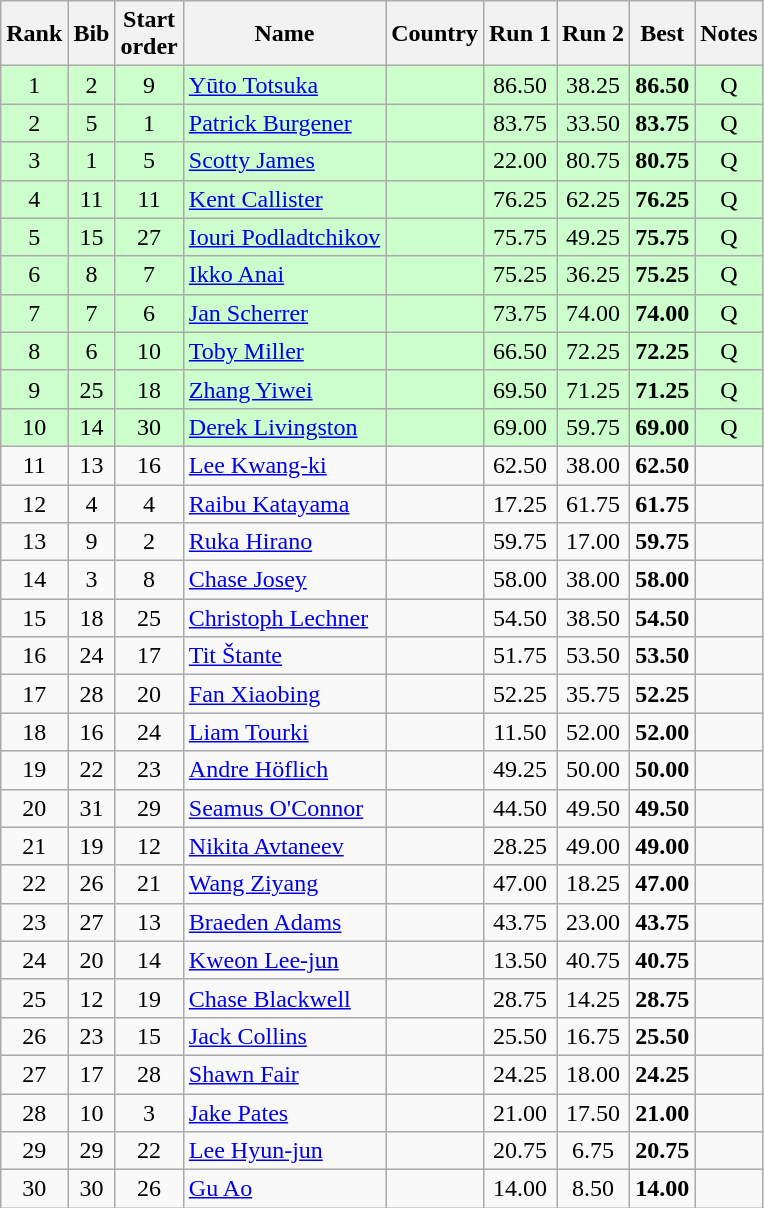<table class="wikitable sortable" style="text-align:center">
<tr>
<th>Rank</th>
<th>Bib</th>
<th>Start<br>order</th>
<th>Name</th>
<th>Country</th>
<th>Run 1</th>
<th>Run 2</th>
<th>Best</th>
<th>Notes</th>
</tr>
<tr bgcolor=ccffcc>
<td>1</td>
<td>2</td>
<td>9</td>
<td align=left><a href='#'>Yūto Totsuka</a></td>
<td align=left></td>
<td>86.50</td>
<td>38.25</td>
<td><strong>86.50</strong></td>
<td>Q</td>
</tr>
<tr bgcolor=ccffcc>
<td>2</td>
<td>5</td>
<td>1</td>
<td align=left><a href='#'>Patrick Burgener</a></td>
<td align=left></td>
<td>83.75</td>
<td>33.50</td>
<td><strong>83.75</strong></td>
<td>Q</td>
</tr>
<tr bgcolor=ccffcc>
<td>3</td>
<td>1</td>
<td>5</td>
<td align=left><a href='#'>Scotty James</a></td>
<td align=left></td>
<td>22.00</td>
<td>80.75</td>
<td><strong>80.75</strong></td>
<td>Q</td>
</tr>
<tr bgcolor=ccffcc>
<td>4</td>
<td>11</td>
<td>11</td>
<td align=left><a href='#'>Kent Callister</a></td>
<td align=left></td>
<td>76.25</td>
<td>62.25</td>
<td><strong>76.25</strong></td>
<td>Q</td>
</tr>
<tr bgcolor=ccffcc>
<td>5</td>
<td>15</td>
<td>27</td>
<td align=left><a href='#'>Iouri Podladtchikov</a></td>
<td align=left></td>
<td>75.75</td>
<td>49.25</td>
<td><strong>75.75</strong></td>
<td>Q</td>
</tr>
<tr bgcolor=ccffcc>
<td>6</td>
<td>8</td>
<td>7</td>
<td align=left><a href='#'>Ikko Anai</a></td>
<td align=left></td>
<td>75.25</td>
<td>36.25</td>
<td><strong>75.25</strong></td>
<td>Q</td>
</tr>
<tr bgcolor=ccffcc>
<td>7</td>
<td>7</td>
<td>6</td>
<td align=left><a href='#'>Jan Scherrer</a></td>
<td align=left></td>
<td>73.75</td>
<td>74.00</td>
<td><strong>74.00</strong></td>
<td>Q</td>
</tr>
<tr bgcolor=ccffcc>
<td>8</td>
<td>6</td>
<td>10</td>
<td align=left><a href='#'>Toby Miller</a></td>
<td align=left></td>
<td>66.50</td>
<td>72.25</td>
<td><strong>72.25</strong></td>
<td>Q</td>
</tr>
<tr bgcolor=ccffcc>
<td>9</td>
<td>25</td>
<td>18</td>
<td align=left><a href='#'>Zhang Yiwei</a></td>
<td align=left></td>
<td>69.50</td>
<td>71.25</td>
<td><strong>71.25</strong></td>
<td>Q</td>
</tr>
<tr bgcolor=ccffcc>
<td>10</td>
<td>14</td>
<td>30</td>
<td align=left><a href='#'>Derek Livingston</a></td>
<td align=left></td>
<td>69.00</td>
<td>59.75</td>
<td><strong>69.00</strong></td>
<td>Q</td>
</tr>
<tr>
<td>11</td>
<td>13</td>
<td>16</td>
<td align=left><a href='#'>Lee Kwang-ki</a></td>
<td align=left></td>
<td>62.50</td>
<td>38.00</td>
<td><strong>62.50</strong></td>
<td></td>
</tr>
<tr>
<td>12</td>
<td>4</td>
<td>4</td>
<td align=left><a href='#'>Raibu Katayama</a></td>
<td align=left></td>
<td>17.25</td>
<td>61.75</td>
<td><strong>61.75</strong></td>
<td></td>
</tr>
<tr>
<td>13</td>
<td>9</td>
<td>2</td>
<td align=left><a href='#'>Ruka Hirano</a></td>
<td align=left></td>
<td>59.75</td>
<td>17.00</td>
<td><strong>59.75</strong></td>
<td></td>
</tr>
<tr>
<td>14</td>
<td>3</td>
<td>8</td>
<td align=left><a href='#'>Chase Josey</a></td>
<td align=left></td>
<td>58.00</td>
<td>38.00</td>
<td><strong>58.00</strong></td>
<td></td>
</tr>
<tr>
<td>15</td>
<td>18</td>
<td>25</td>
<td align=left><a href='#'>Christoph Lechner</a></td>
<td align=left></td>
<td>54.50</td>
<td>38.50</td>
<td><strong>54.50</strong></td>
<td></td>
</tr>
<tr>
<td>16</td>
<td>24</td>
<td>17</td>
<td align=left><a href='#'>Tit Štante</a></td>
<td align=left></td>
<td>51.75</td>
<td>53.50</td>
<td><strong>53.50</strong></td>
<td></td>
</tr>
<tr>
<td>17</td>
<td>28</td>
<td>20</td>
<td align=left><a href='#'>Fan Xiaobing</a></td>
<td align=left></td>
<td>52.25</td>
<td>35.75</td>
<td><strong>52.25</strong></td>
<td></td>
</tr>
<tr>
<td>18</td>
<td>16</td>
<td>24</td>
<td align=left><a href='#'>Liam Tourki</a></td>
<td align=left></td>
<td>11.50</td>
<td>52.00</td>
<td><strong>52.00</strong></td>
<td></td>
</tr>
<tr>
<td>19</td>
<td>22</td>
<td>23</td>
<td align=left><a href='#'>Andre Höflich</a></td>
<td align=left></td>
<td>49.25</td>
<td>50.00</td>
<td><strong>50.00</strong></td>
<td></td>
</tr>
<tr>
<td>20</td>
<td>31</td>
<td>29</td>
<td align=left><a href='#'>Seamus O'Connor</a></td>
<td align=left></td>
<td>44.50</td>
<td>49.50</td>
<td><strong>49.50</strong></td>
<td></td>
</tr>
<tr>
<td>21</td>
<td>19</td>
<td>12</td>
<td align=left><a href='#'>Nikita Avtaneev</a></td>
<td align=left></td>
<td>28.25</td>
<td>49.00</td>
<td><strong>49.00</strong></td>
<td></td>
</tr>
<tr>
<td>22</td>
<td>26</td>
<td>21</td>
<td align=left><a href='#'>Wang Ziyang</a></td>
<td align=left></td>
<td>47.00</td>
<td>18.25</td>
<td><strong>47.00</strong></td>
<td></td>
</tr>
<tr>
<td>23</td>
<td>27</td>
<td>13</td>
<td align=left><a href='#'>Braeden Adams</a></td>
<td align=left></td>
<td>43.75</td>
<td>23.00</td>
<td><strong>43.75</strong></td>
<td></td>
</tr>
<tr>
<td>24</td>
<td>20</td>
<td>14</td>
<td align=left><a href='#'>Kweon Lee-jun</a></td>
<td align=left></td>
<td>13.50</td>
<td>40.75</td>
<td><strong>40.75</strong></td>
<td></td>
</tr>
<tr>
<td>25</td>
<td>12</td>
<td>19</td>
<td align=left><a href='#'>Chase Blackwell</a></td>
<td align=left></td>
<td>28.75</td>
<td>14.25</td>
<td><strong>28.75</strong></td>
<td></td>
</tr>
<tr>
<td>26</td>
<td>23</td>
<td>15</td>
<td align=left><a href='#'>Jack Collins</a></td>
<td align=left></td>
<td>25.50</td>
<td>16.75</td>
<td><strong>25.50</strong></td>
<td></td>
</tr>
<tr>
<td>27</td>
<td>17</td>
<td>28</td>
<td align=left><a href='#'>Shawn Fair</a></td>
<td align=left></td>
<td>24.25</td>
<td>18.00</td>
<td><strong>24.25</strong></td>
<td></td>
</tr>
<tr>
<td>28</td>
<td>10</td>
<td>3</td>
<td align=left><a href='#'>Jake Pates</a></td>
<td align=left></td>
<td>21.00</td>
<td>17.50</td>
<td><strong>21.00</strong></td>
<td></td>
</tr>
<tr>
<td>29</td>
<td>29</td>
<td>22</td>
<td align=left><a href='#'>Lee Hyun-jun</a></td>
<td align=left></td>
<td>20.75</td>
<td>6.75</td>
<td><strong>20.75</strong></td>
<td></td>
</tr>
<tr>
<td>30</td>
<td>30</td>
<td>26</td>
<td align=left><a href='#'>Gu Ao</a></td>
<td align=left></td>
<td>14.00</td>
<td>8.50</td>
<td><strong>14.00</strong></td>
<td></td>
</tr>
</table>
